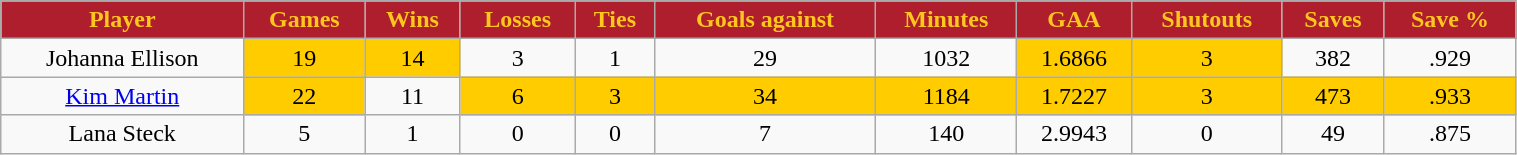<table class="wikitable" width="80%">
<tr align="center"  style=" background:#AF1E2D;color:#FFC61E;">
<td><strong>Player</strong></td>
<td><strong>Games</strong></td>
<td><strong>Wins</strong></td>
<td><strong>Losses</strong></td>
<td><strong>Ties</strong></td>
<td><strong>Goals against</strong></td>
<td><strong>Minutes</strong></td>
<td><strong>GAA</strong></td>
<td><strong>Shutouts</strong></td>
<td><strong>Saves</strong></td>
<td><strong>Save %</strong></td>
</tr>
<tr align="center" bgcolor="">
<td>Johanna Ellison</td>
<td bgcolor="#FFCC00">19</td>
<td bgcolor="#FFCC00">14</td>
<td>3</td>
<td>1</td>
<td>29</td>
<td>1032</td>
<td bgcolor="#FFCC00">1.6866</td>
<td bgcolor="#FFCC00">3</td>
<td>382</td>
<td>.929</td>
</tr>
<tr align="center" bgcolor="">
<td><a href='#'>Kim Martin</a></td>
<td bgcolor="#FFCC00">22</td>
<td>11</td>
<td bgcolor="#FFCC00">6</td>
<td bgcolor="#FFCC00">3</td>
<td bgcolor="#FFCC00">34</td>
<td bgcolor="#FFCC00">1184</td>
<td bgcolor="#FFCC00">1.7227</td>
<td bgcolor="#FFCC00">3</td>
<td bgcolor="#FFCC00">473</td>
<td bgcolor="#FFCC00">.933</td>
</tr>
<tr align="center" bgcolor="">
<td>Lana Steck</td>
<td>5</td>
<td>1</td>
<td>0</td>
<td>0</td>
<td>7</td>
<td>140</td>
<td>2.9943</td>
<td>0</td>
<td>49</td>
<td>.875</td>
</tr>
</table>
